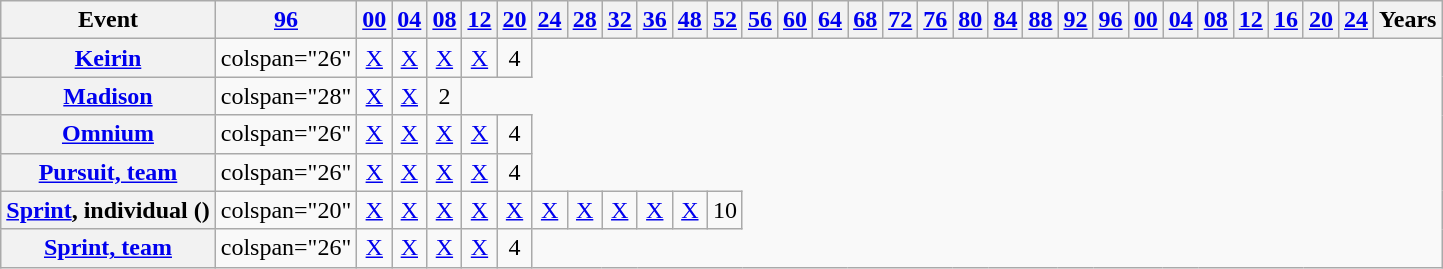<table class="wikitable plainrowheaders sticky-header" style="text-align:center;">
<tr>
<th scope="col">Event</th>
<th scope="col"><a href='#'>96</a></th>
<th scope="col"><a href='#'>00</a></th>
<th scope="col"><a href='#'>04</a></th>
<th scope="col"><a href='#'>08</a></th>
<th scope="col"><a href='#'>12</a></th>
<th scope="col"><a href='#'>20</a></th>
<th scope="col"><a href='#'>24</a></th>
<th scope="col"><a href='#'>28</a></th>
<th scope="col"><a href='#'>32</a></th>
<th scope="col"><a href='#'>36</a></th>
<th scope="col"><a href='#'>48</a></th>
<th scope="col"><a href='#'>52</a></th>
<th scope="col"><a href='#'>56</a></th>
<th scope="col"><a href='#'>60</a></th>
<th scope="col"><a href='#'>64</a></th>
<th scope="col"><a href='#'>68</a></th>
<th scope="col"><a href='#'>72</a></th>
<th scope="col"><a href='#'>76</a></th>
<th scope="col"><a href='#'>80</a></th>
<th scope="col"><a href='#'>84</a></th>
<th scope="col"><a href='#'>88</a></th>
<th scope="col"><a href='#'>92</a></th>
<th scope="col"><a href='#'>96</a></th>
<th scope="col"><a href='#'>00</a></th>
<th scope="col"><a href='#'>04</a></th>
<th scope="col"><a href='#'>08</a></th>
<th scope="col"><a href='#'>12</a></th>
<th scope="col"><a href='#'>16</a></th>
<th scope="col"><a href='#'>20</a></th>
<th scope="col"><a href='#'>24</a></th>
<th scope="col">Years</th>
</tr>
<tr>
<th scope="row"><a href='#'>Keirin</a></th>
<td>colspan="26"</td>
<td><a href='#'>X</a></td>
<td><a href='#'>X</a></td>
<td><a href='#'>X</a></td>
<td><a href='#'>X</a></td>
<td>4</td>
</tr>
<tr>
<th scope="row"><a href='#'>Madison</a></th>
<td>colspan="28"</td>
<td><a href='#'>X</a></td>
<td><a href='#'>X</a></td>
<td>2</td>
</tr>
<tr>
<th scope="row"><a href='#'>Omnium</a></th>
<td>colspan="26"</td>
<td><a href='#'>X</a></td>
<td><a href='#'>X</a></td>
<td><a href='#'>X</a></td>
<td><a href='#'>X</a></td>
<td>4</td>
</tr>
<tr>
<th scope="row"><a href='#'>Pursuit, team</a></th>
<td>colspan="26"</td>
<td><a href='#'>X</a></td>
<td><a href='#'>X</a></td>
<td><a href='#'>X</a></td>
<td><a href='#'>X</a></td>
<td>4</td>
</tr>
<tr>
<th scope="row"><a href='#'>Sprint</a>, individual ()</th>
<td>colspan="20"</td>
<td><a href='#'>X</a></td>
<td><a href='#'>X</a></td>
<td><a href='#'>X</a></td>
<td><a href='#'>X</a></td>
<td><a href='#'>X</a></td>
<td><a href='#'>X</a></td>
<td><a href='#'>X</a></td>
<td><a href='#'>X</a></td>
<td><a href='#'>X</a></td>
<td><a href='#'>X</a></td>
<td>10</td>
</tr>
<tr>
<th scope="row"><a href='#'>Sprint, team</a></th>
<td>colspan="26"</td>
<td><a href='#'>X</a></td>
<td><a href='#'>X</a></td>
<td><a href='#'>X</a></td>
<td><a href='#'>X</a></td>
<td>4</td>
</tr>
</table>
